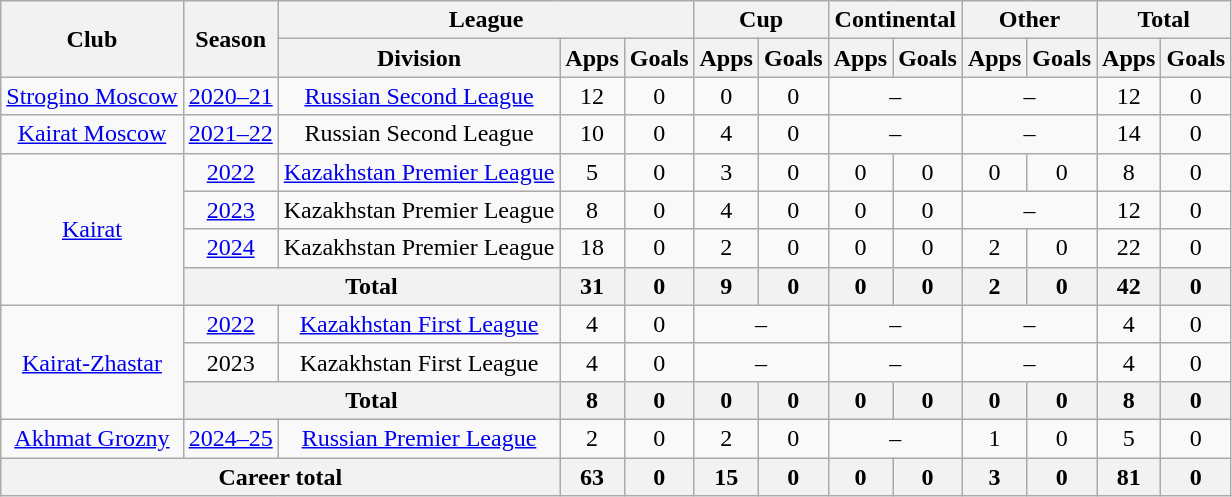<table class="wikitable" style="text-align: center;">
<tr>
<th rowspan=2>Club</th>
<th rowspan=2>Season</th>
<th colspan=3>League</th>
<th colspan=2>Cup</th>
<th colspan=2>Continental</th>
<th colspan=2>Other</th>
<th colspan=2>Total</th>
</tr>
<tr>
<th>Division</th>
<th>Apps</th>
<th>Goals</th>
<th>Apps</th>
<th>Goals</th>
<th>Apps</th>
<th>Goals</th>
<th>Apps</th>
<th>Goals</th>
<th>Apps</th>
<th>Goals</th>
</tr>
<tr>
<td><a href='#'>Strogino Moscow</a></td>
<td><a href='#'>2020–21</a></td>
<td><a href='#'>Russian Second League</a></td>
<td>12</td>
<td>0</td>
<td>0</td>
<td>0</td>
<td colspan=2>–</td>
<td colspan=2>–</td>
<td>12</td>
<td>0</td>
</tr>
<tr>
<td><a href='#'>Kairat Moscow</a></td>
<td><a href='#'>2021–22</a></td>
<td>Russian Second League</td>
<td>10</td>
<td>0</td>
<td>4</td>
<td>0</td>
<td colspan=2>–</td>
<td colspan=2>–</td>
<td>14</td>
<td>0</td>
</tr>
<tr>
<td rowspan="4"><a href='#'>Kairat</a></td>
<td><a href='#'>2022</a></td>
<td><a href='#'>Kazakhstan Premier League</a></td>
<td>5</td>
<td>0</td>
<td>3</td>
<td>0</td>
<td>0</td>
<td>0</td>
<td>0</td>
<td>0</td>
<td>8</td>
<td>0</td>
</tr>
<tr>
<td><a href='#'>2023</a></td>
<td>Kazakhstan Premier League</td>
<td>8</td>
<td>0</td>
<td>4</td>
<td>0</td>
<td>0</td>
<td>0</td>
<td colspan=2>–</td>
<td>12</td>
<td>0</td>
</tr>
<tr>
<td><a href='#'>2024</a></td>
<td>Kazakhstan Premier League</td>
<td>18</td>
<td>0</td>
<td>2</td>
<td>0</td>
<td>0</td>
<td>0</td>
<td>2</td>
<td>0</td>
<td>22</td>
<td>0</td>
</tr>
<tr>
<th colspan=2>Total</th>
<th>31</th>
<th>0</th>
<th>9</th>
<th>0</th>
<th>0</th>
<th>0</th>
<th>2</th>
<th>0</th>
<th>42</th>
<th>0</th>
</tr>
<tr>
<td rowspan="3"><a href='#'>Kairat-Zhastar</a></td>
<td><a href='#'>2022</a></td>
<td><a href='#'>Kazakhstan First League</a></td>
<td>4</td>
<td>0</td>
<td colspan=2>–</td>
<td colspan=2>–</td>
<td colspan=2>–</td>
<td>4</td>
<td>0</td>
</tr>
<tr>
<td>2023</td>
<td>Kazakhstan First League</td>
<td>4</td>
<td>0</td>
<td colspan=2>–</td>
<td colspan=2>–</td>
<td colspan=2>–</td>
<td>4</td>
<td>0</td>
</tr>
<tr>
<th colspan=2>Total</th>
<th>8</th>
<th>0</th>
<th>0</th>
<th>0</th>
<th>0</th>
<th>0</th>
<th>0</th>
<th>0</th>
<th>8</th>
<th>0</th>
</tr>
<tr>
<td><a href='#'>Akhmat Grozny</a></td>
<td><a href='#'>2024–25</a></td>
<td><a href='#'>Russian Premier League</a></td>
<td>2</td>
<td>0</td>
<td>2</td>
<td>0</td>
<td colspan=2>–</td>
<td>1</td>
<td>0</td>
<td>5</td>
<td>0</td>
</tr>
<tr>
<th colspan=3>Career total</th>
<th>63</th>
<th>0</th>
<th>15</th>
<th>0</th>
<th>0</th>
<th>0</th>
<th>3</th>
<th>0</th>
<th>81</th>
<th>0</th>
</tr>
</table>
